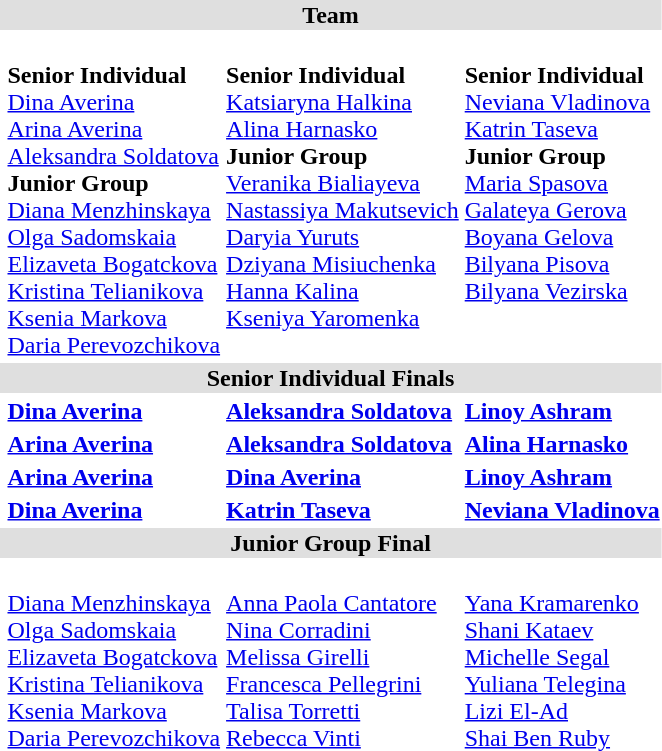<table>
<tr bgcolor="DFDFDF">
<td colspan="4" align="center"><strong>Team</strong></td>
</tr>
<tr>
<th scope=row style="text-align:left"><br></th>
<td valign="top"><strong></strong><br><strong>Senior Individual</strong><br><a href='#'>Dina Averina</a><br><a href='#'>Arina Averina</a><br><a href='#'>Aleksandra Soldatova</a><br><strong>Junior Group</strong><br><a href='#'>Diana Menzhinskaya</a><br><a href='#'>Olga Sadomskaia</a><br><a href='#'>Elizaveta Bogatckova</a><br><a href='#'>Kristina Telianikova</a><br><a href='#'>Ksenia Markova</a><br><a href='#'>Daria Perevozchikova</a></td>
<td valign="top"><strong></strong><br><strong>Senior Individual</strong><br><a href='#'>Katsiaryna Halkina</a><br><a href='#'>Alina Harnasko</a><br><strong>Junior Group</strong><br><a href='#'>Veranika Bialiayeva</a><br><a href='#'>Nastassiya Makutsevich</a><br><a href='#'>Daryia Yuruts</a><br><a href='#'>Dziyana Misiuchenka</a><br><a href='#'>Hanna Kalina</a><br><a href='#'>Kseniya Yaromenka</a></td>
<td valign="top"><strong></strong><br><strong>Senior Individual</strong><br><a href='#'>Neviana Vladinova</a><br><a href='#'>Katrin Taseva</a><br><strong>Junior Group</strong><br><a href='#'>Maria Spasova</a><br><a href='#'>Galateya Gerova</a><br><a href='#'>Boyana Gelova</a><br><a href='#'>Bilyana Pisova</a><br><a href='#'>Bilyana Vezirska</a></td>
</tr>
<tr bgcolor="DFDFDF">
<td colspan="4" align="center"><strong>Senior Individual Finals </strong></td>
</tr>
<tr>
<th scope=row style="text-align:left"><br></th>
<td><strong><a href='#'>Dina Averina</a></strong><br><small></small></td>
<td><strong><a href='#'>Aleksandra Soldatova</a></strong><br><small></small></td>
<td><strong><a href='#'>Linoy Ashram</a></strong><br><small></small></td>
</tr>
<tr>
<th scope=row style="text-align:left"><br></th>
<td><strong><a href='#'>Arina Averina</a></strong><br><small></small></td>
<td><strong><a href='#'>Aleksandra Soldatova</a></strong><br><small></small></td>
<td><strong><a href='#'>Alina Harnasko</a></strong><br><small></small></td>
</tr>
<tr>
<th scope=row style="text-align:left"><br></th>
<td><strong><a href='#'>Arina Averina</a></strong><br><small></small></td>
<td><strong><a href='#'>Dina Averina</a></strong><br><small></small></td>
<td><strong><a href='#'>Linoy Ashram</a></strong><br><small></small></td>
</tr>
<tr>
<th scope=row style="text-align:left"><br></th>
<td><strong><a href='#'>Dina Averina</a></strong><br><small></small></td>
<td><strong><a href='#'>Katrin Taseva</a></strong><br><small></small></td>
<td><strong><a href='#'>Neviana Vladinova</a></strong><br><small></small></td>
</tr>
<tr bgcolor="DFDFDF">
<td colspan="4" align="center"><strong>Junior Group Final</strong></td>
</tr>
<tr>
<th scope=row style="text-align:left"><br></th>
<td valign="top"><strong></strong><br><a href='#'>Diana Menzhinskaya</a><br><a href='#'>Olga Sadomskaia</a><br><a href='#'>Elizaveta Bogatckova</a><br><a href='#'>Kristina Telianikova</a><br><a href='#'>Ksenia Markova</a><br><a href='#'>Daria Perevozchikova</a></td>
<td valign="top"><strong></strong><br><a href='#'>Anna Paola Cantatore</a><br><a href='#'>Nina Corradini</a><br><a href='#'>Melissa Girelli</a><br><a href='#'>Francesca Pellegrini</a><br><a href='#'>Talisa Torretti</a><br><a href='#'>Rebecca Vinti</a></td>
<td valign="top"><strong></strong><br><a href='#'>Yana Kramarenko</a><br><a href='#'>Shani Kataev</a><br><a href='#'>Michelle Segal</a><br><a href='#'>Yuliana Telegina</a><br><a href='#'>Lizi El-Ad</a><br><a href='#'>Shai Ben Ruby</a></td>
</tr>
<tr>
</tr>
</table>
